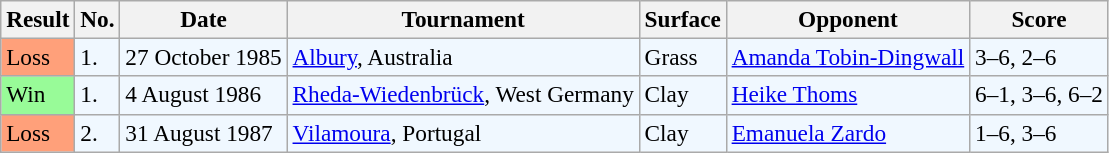<table class="sortable wikitable" style=font-size:97%>
<tr>
<th>Result</th>
<th>No.</th>
<th>Date</th>
<th>Tournament</th>
<th>Surface</th>
<th>Opponent</th>
<th>Score</th>
</tr>
<tr style="background:#f0f8ff;">
<td style="background:#ffa07a;">Loss</td>
<td>1.</td>
<td>27 October 1985</td>
<td><a href='#'>Albury</a>, Australia</td>
<td>Grass</td>
<td> <a href='#'>Amanda Tobin-Dingwall</a></td>
<td>3–6, 2–6</td>
</tr>
<tr style="background:#f0f8ff;">
<td style="background:#98fb98;">Win</td>
<td>1.</td>
<td>4 August 1986</td>
<td><a href='#'>Rheda-Wiedenbrück</a>, West Germany</td>
<td>Clay</td>
<td> <a href='#'>Heike Thoms</a></td>
<td>6–1, 3–6, 6–2</td>
</tr>
<tr style="background:#f0f8ff;">
<td style="background:#ffa07a;">Loss</td>
<td>2.</td>
<td>31 August 1987</td>
<td><a href='#'>Vilamoura</a>, Portugal</td>
<td>Clay</td>
<td> <a href='#'>Emanuela Zardo</a></td>
<td>1–6, 3–6</td>
</tr>
</table>
